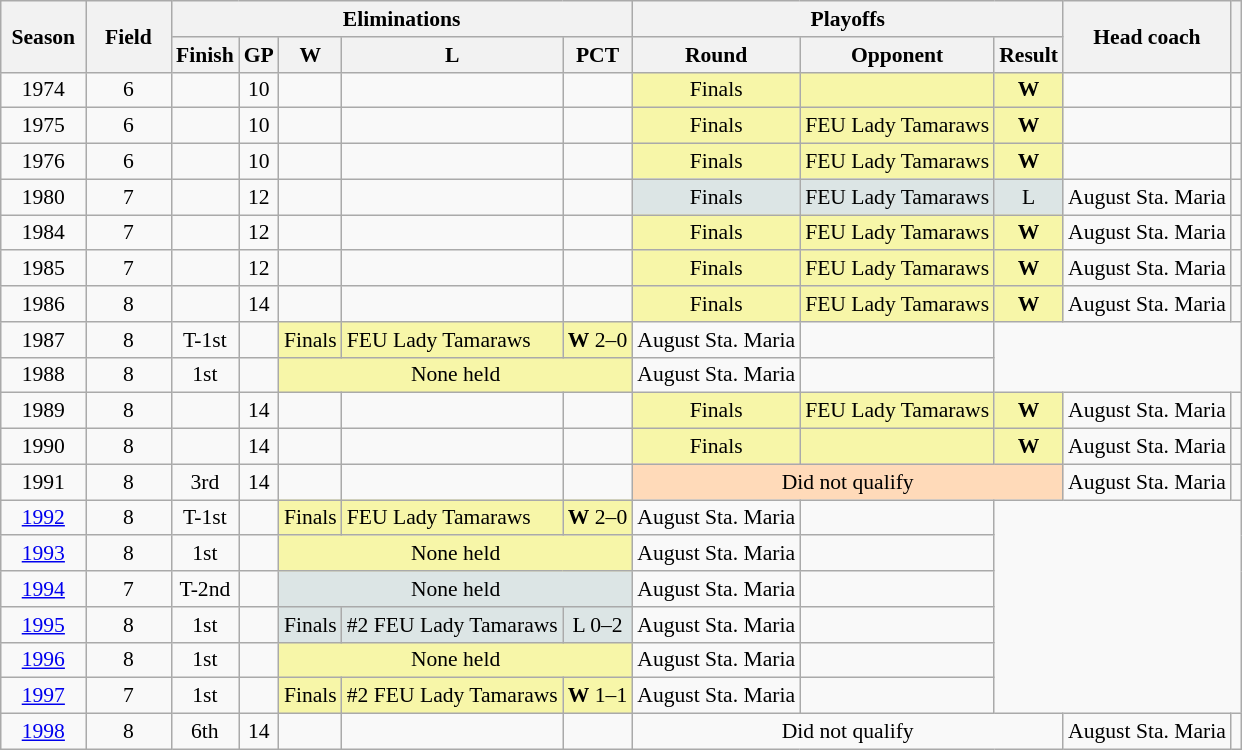<table class=wikitable style="text-align:center; font-size:90%;">
<tr>
<th width=50px rowspan=2>Season</th>
<th width=50px rowspan=2>Field</th>
<th colspan=5>Eliminations</th>
<th colspan=3>Playoffs</th>
<th rowspan=2>Head coach</th>
<th rowspan=2></th>
</tr>
<tr>
<th>Finish</th>
<th>GP</th>
<th>W</th>
<th>L</th>
<th>PCT</th>
<th>Round</th>
<th>Opponent</th>
<th>Result</th>
</tr>
<tr>
<td>1974</td>
<td>6</td>
<td></td>
<td>10</td>
<td></td>
<td></td>
<td></td>
<td bgcolor=#F7F6A8>Finals</td>
<td bgcolor=#F7F6A8 align=left></td>
<td bgcolor=#F7F6A8><strong>W</strong></td>
<td align=left></td>
<td></td>
</tr>
<tr>
<td>1975</td>
<td>6</td>
<td></td>
<td>10</td>
<td></td>
<td></td>
<td></td>
<td bgcolor=#F7F6A8>Finals</td>
<td bgcolor=#F7F6A8 align=left>FEU Lady Tamaraws</td>
<td bgcolor=#F7F6A8><strong>W</strong></td>
<td align=left></td>
<td></td>
</tr>
<tr>
<td>1976</td>
<td>6</td>
<td></td>
<td>10</td>
<td></td>
<td></td>
<td></td>
<td bgcolor=#F7F6A8>Finals</td>
<td bgcolor=#F7F6A8 align=left>FEU Lady Tamaraws</td>
<td bgcolor=#F7F6A8><strong>W</strong></td>
<td align=left></td>
<td></td>
</tr>
<tr>
<td>1980</td>
<td>7</td>
<td></td>
<td>12</td>
<td></td>
<td></td>
<td></td>
<td bgcolor=#DCE5E5>Finals</td>
<td bgcolor=#DCE5E5 align=left>FEU Lady Tamaraws</td>
<td bgcolor=#DCE5E5>L</td>
<td align=left>August Sta. Maria</td>
<td></td>
</tr>
<tr>
<td>1984</td>
<td>7</td>
<td></td>
<td>12</td>
<td></td>
<td></td>
<td></td>
<td bgcolor=#F7F6A8>Finals</td>
<td bgcolor=#F7F6A8 align=left>FEU Lady Tamaraws</td>
<td bgcolor=#F7F6A8><strong>W</strong></td>
<td align=left>August Sta. Maria</td>
<td></td>
</tr>
<tr>
<td>1985</td>
<td>7</td>
<td></td>
<td>12</td>
<td></td>
<td></td>
<td></td>
<td bgcolor=#F7F6A8>Finals</td>
<td bgcolor=#F7F6A8 align=left>FEU Lady Tamaraws</td>
<td bgcolor=#F7F6A8><strong>W</strong></td>
<td align=left>August Sta. Maria</td>
<td></td>
</tr>
<tr>
<td>1986</td>
<td>8</td>
<td></td>
<td>14</td>
<td></td>
<td></td>
<td></td>
<td bgcolor=#F7F6A8>Finals</td>
<td bgcolor=#F7F6A8 align=left>FEU Lady Tamaraws</td>
<td bgcolor=#F7F6A8><strong>W</strong></td>
<td align=left>August Sta. Maria</td>
<td></td>
</tr>
<tr>
<td>1987</td>
<td>8</td>
<td>T-1st</td>
<td></td>
<td bgcolor=#F7F6A8>Finals</td>
<td bgcolor=#F7F6A8 align=left>FEU Lady Tamaraws</td>
<td bgcolor=#F7F6A8><strong>W</strong> 2–0</td>
<td align=left>August Sta. Maria</td>
<td></td>
</tr>
<tr>
<td>1988</td>
<td>8</td>
<td>1st</td>
<td></td>
<td bgcolor=#F7F6A8 colspan=3>None held</td>
<td align=left>August Sta. Maria</td>
<td></td>
</tr>
<tr>
<td>1989</td>
<td>8</td>
<td></td>
<td>14</td>
<td></td>
<td></td>
<td></td>
<td bgcolor=#F7F6A8>Finals</td>
<td bgcolor=#F7F6A8 align=left>FEU Lady Tamaraws</td>
<td bgcolor=#F7F6A8><strong>W</strong></td>
<td align=left>August Sta. Maria</td>
<td></td>
</tr>
<tr>
<td>1990</td>
<td>8</td>
<td></td>
<td>14</td>
<td></td>
<td></td>
<td></td>
<td bgcolor=#F7F6A8>Finals</td>
<td bgcolor=#F7F6A8 align=left></td>
<td bgcolor=#F7F6A8><strong>W</strong></td>
<td align=left>August Sta. Maria</td>
<td></td>
</tr>
<tr>
<td>1991</td>
<td>8</td>
<td>3rd</td>
<td>14</td>
<td></td>
<td></td>
<td></td>
<td bgcolor=#FFDAB9 colspan=3>Did not qualify</td>
<td align=left>August Sta. Maria</td>
<td></td>
</tr>
<tr>
<td><a href='#'>1992</a></td>
<td>8</td>
<td>T-1st</td>
<td></td>
<td bgcolor=#F7F6A8>Finals</td>
<td bgcolor=#F7F6A8 align=left>FEU Lady Tamaraws</td>
<td bgcolor=#F7F6A8><strong>W</strong> 2–0</td>
<td align=left>August Sta. Maria</td>
<td></td>
</tr>
<tr>
<td><a href='#'>1993</a></td>
<td>8</td>
<td>1st</td>
<td></td>
<td bgcolor=#F7F6A8 colspan=3>None held</td>
<td align=left>August Sta. Maria</td>
<td></td>
</tr>
<tr>
<td><a href='#'>1994</a></td>
<td>7</td>
<td>T-2nd</td>
<td></td>
<td bgcolor=#DCE5E5 colspan=3>None held</td>
<td align=left>August Sta. Maria</td>
<td></td>
</tr>
<tr>
<td><a href='#'>1995</a></td>
<td>8</td>
<td>1st</td>
<td></td>
<td bgcolor=#DCE5E5>Finals</td>
<td bgcolor=#DCE5E5 align=left>#2 FEU Lady Tamaraws</td>
<td bgcolor=#DCE5E5>L 0–2</td>
<td align=left>August Sta. Maria</td>
<td></td>
</tr>
<tr>
<td><a href='#'>1996</a></td>
<td>8</td>
<td>1st</td>
<td></td>
<td bgcolor=#F7F6A8 colspan=3>None held</td>
<td align=left>August Sta. Maria</td>
<td></td>
</tr>
<tr>
<td><a href='#'>1997</a></td>
<td>7</td>
<td>1st</td>
<td></td>
<td bgcolor=#F7F6A8>Finals</td>
<td bgcolor=#F7F6A8>#2 FEU Lady Tamaraws</td>
<td bgcolor=#F7F6A8><strong>W</strong> 1–1</td>
<td align=left>August Sta. Maria</td>
<td></td>
</tr>
<tr>
<td><a href='#'>1998</a></td>
<td>8</td>
<td>6th</td>
<td>14</td>
<td></td>
<td></td>
<td></td>
<td colspan=3>Did not qualify</td>
<td align=left>August Sta. Maria</td>
<td></td>
</tr>
</table>
